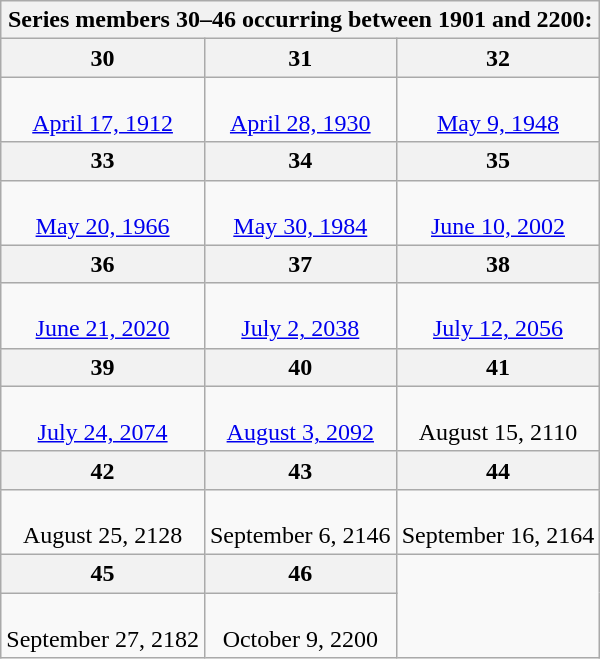<table class="wikitable collapsible">
<tr>
<th colspan=3>Series members 30–46 occurring between 1901 and 2200:</th>
</tr>
<tr>
<th>30</th>
<th>31</th>
<th>32</th>
</tr>
<tr style="text-align:center;">
<td><br><a href='#'>April 17, 1912</a></td>
<td><br><a href='#'>April 28, 1930</a></td>
<td><br><a href='#'>May 9, 1948</a></td>
</tr>
<tr>
<th>33</th>
<th>34</th>
<th>35</th>
</tr>
<tr style="text-align:center;">
<td><br><a href='#'>May 20, 1966</a></td>
<td><br><a href='#'>May 30, 1984</a></td>
<td><br><a href='#'>June 10, 2002</a></td>
</tr>
<tr>
<th>36</th>
<th>37</th>
<th>38</th>
</tr>
<tr style="text-align:center;">
<td><br><a href='#'>June 21, 2020</a></td>
<td><br><a href='#'>July 2, 2038</a></td>
<td><br><a href='#'>July 12, 2056</a></td>
</tr>
<tr>
<th>39</th>
<th>40</th>
<th>41</th>
</tr>
<tr style="text-align:center;">
<td><br><a href='#'>July 24, 2074</a></td>
<td><br><a href='#'>August 3, 2092</a></td>
<td><br>August 15, 2110</td>
</tr>
<tr>
<th>42</th>
<th>43</th>
<th>44</th>
</tr>
<tr style="text-align:center;">
<td><br>August 25, 2128</td>
<td><br>September 6, 2146</td>
<td><br>September 16, 2164</td>
</tr>
<tr>
<th>45</th>
<th>46</th>
</tr>
<tr style="text-align:center;">
<td><br>September 27, 2182</td>
<td><br>October 9, 2200</td>
</tr>
</table>
